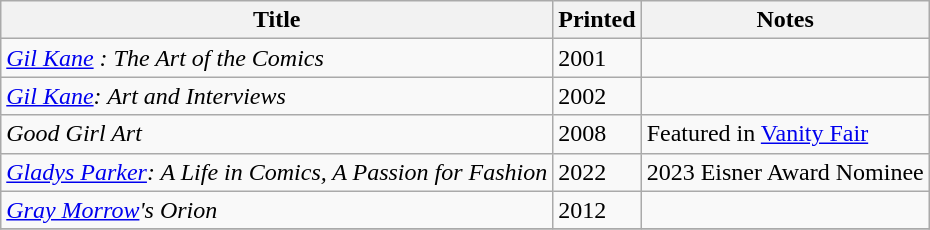<table class="wikitable">
<tr>
<th>Title</th>
<th>Printed</th>
<th>Notes</th>
</tr>
<tr>
<td><em><a href='#'>Gil Kane</a> : The Art of the Comics</em></td>
<td>2001</td>
<td></td>
</tr>
<tr>
<td><em><a href='#'>Gil Kane</a>: Art and Interviews</em></td>
<td>2002</td>
<td></td>
</tr>
<tr>
<td><em>Good Girl Art</em></td>
<td>2008</td>
<td>Featured in <a href='#'>Vanity Fair</a></td>
</tr>
<tr>
<td><em><a href='#'>Gladys Parker</a>: A Life in Comics, A Passion for Fashion</em></td>
<td>2022</td>
<td>2023 Eisner Award Nominee</td>
</tr>
<tr>
<td><em><a href='#'>Gray Morrow</a>'s Orion</em></td>
<td>2012</td>
<td></td>
</tr>
<tr>
</tr>
</table>
